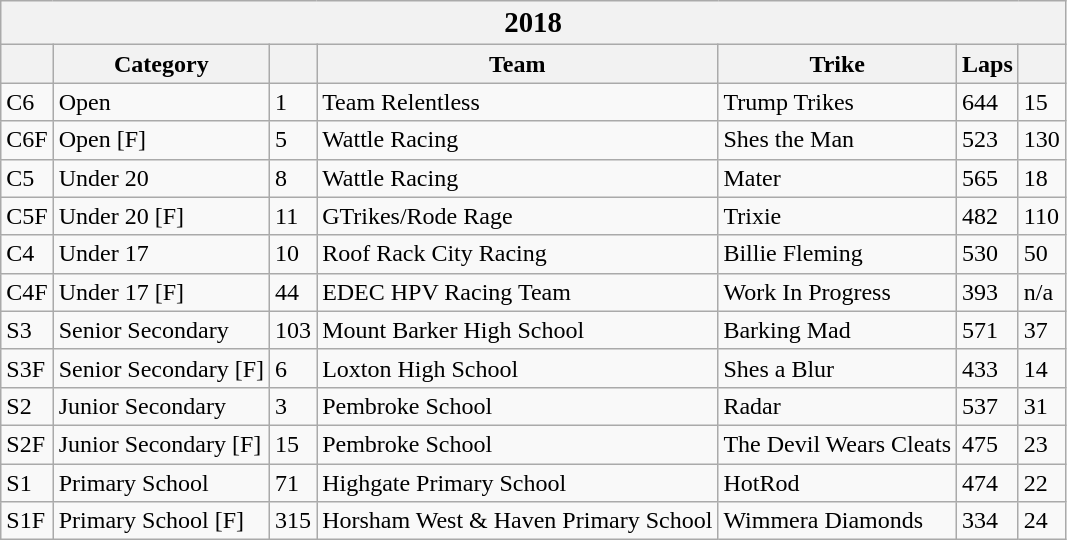<table class="wikitable">
<tr>
<th colspan="7"><big>2018</big></th>
</tr>
<tr>
<th></th>
<th>Category</th>
<th></th>
<th>Team</th>
<th>Trike</th>
<th>Laps</th>
<th></th>
</tr>
<tr>
<td>C6</td>
<td>Open</td>
<td>1</td>
<td> Team Relentless</td>
<td>Trump Trikes</td>
<td>644</td>
<td>15</td>
</tr>
<tr>
<td>C6F</td>
<td>Open [F]</td>
<td>5</td>
<td> Wattle Racing</td>
<td>Shes the Man</td>
<td>523</td>
<td>130</td>
</tr>
<tr>
<td>C5</td>
<td>Under 20</td>
<td>8</td>
<td> Wattle Racing</td>
<td>Mater</td>
<td>565</td>
<td>18</td>
</tr>
<tr>
<td>C5F</td>
<td>Under 20 [F]</td>
<td>11</td>
<td> GTrikes/Rode Rage</td>
<td>Trixie</td>
<td>482</td>
<td>110</td>
</tr>
<tr>
<td>C4</td>
<td>Under 17</td>
<td>10</td>
<td> Roof Rack City Racing</td>
<td>Billie Fleming</td>
<td>530</td>
<td>50</td>
</tr>
<tr>
<td>C4F</td>
<td>Under 17 [F]</td>
<td>44</td>
<td> EDEC HPV Racing Team</td>
<td>Work In Progress</td>
<td>393</td>
<td>n/a</td>
</tr>
<tr>
<td>S3</td>
<td>Senior Secondary</td>
<td>103</td>
<td> Mount Barker High School</td>
<td>Barking Mad</td>
<td>571</td>
<td>37</td>
</tr>
<tr>
<td>S3F</td>
<td>Senior Secondary [F]</td>
<td>6</td>
<td> Loxton High School</td>
<td>Shes a Blur</td>
<td>433</td>
<td>14</td>
</tr>
<tr>
<td>S2</td>
<td>Junior Secondary</td>
<td>3</td>
<td> Pembroke School</td>
<td>Radar</td>
<td>537</td>
<td>31</td>
</tr>
<tr>
<td>S2F</td>
<td>Junior Secondary [F]</td>
<td>15</td>
<td> Pembroke School</td>
<td>The Devil Wears Cleats</td>
<td>475</td>
<td>23</td>
</tr>
<tr>
<td>S1</td>
<td>Primary School</td>
<td>71</td>
<td> Highgate Primary School</td>
<td>HotRod</td>
<td>474</td>
<td>22</td>
</tr>
<tr>
<td>S1F</td>
<td>Primary School [F]</td>
<td>315</td>
<td> Horsham West & Haven Primary School</td>
<td>Wimmera Diamonds</td>
<td>334</td>
<td>24</td>
</tr>
</table>
